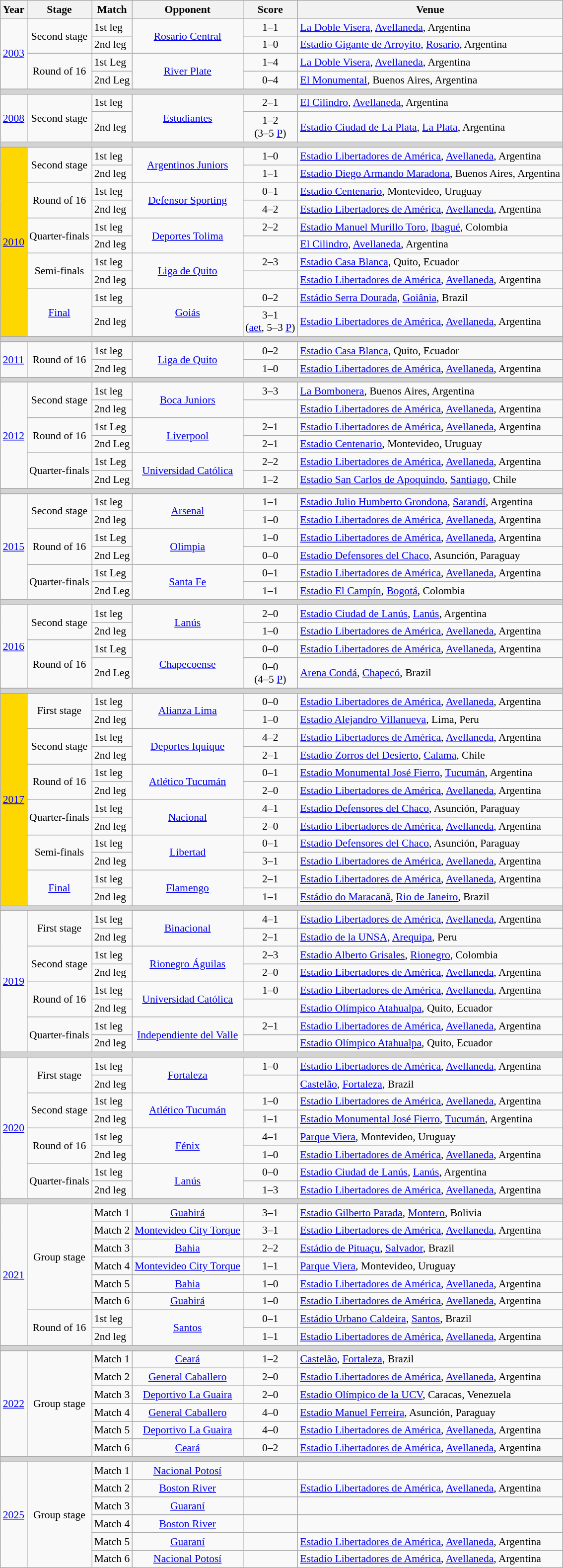<table class="wikitable" style="font-size: 90%; text-align:left">
<tr>
<th>Year</th>
<th>Stage</th>
<th>Match</th>
<th>Opponent</th>
<th>Score</th>
<th>Venue</th>
</tr>
<tr>
<td rowspan=4><a href='#'>2003</a></td>
<td rowspan=2 align=center>Second stage</td>
<td>1st leg</td>
<td rowspan=2 align=center> <a href='#'>Rosario Central</a></td>
<td align=center>1–1</td>
<td><a href='#'>La Doble Visera</a>, <a href='#'>Avellaneda</a>, Argentina</td>
</tr>
<tr>
<td>2nd leg</td>
<td align=center>1–0</td>
<td><a href='#'>Estadio Gigante de Arroyito</a>, <a href='#'>Rosario</a>, Argentina</td>
</tr>
<tr>
<td rowspan=2 align=center>Round of 16</td>
<td>1st Leg</td>
<td rowspan=2 align=center> <a href='#'>River Plate</a></td>
<td align=center>1–4</td>
<td><a href='#'>La Doble Visera</a>, <a href='#'>Avellaneda</a>, Argentina</td>
</tr>
<tr>
<td>2nd Leg</td>
<td align=center>0–4</td>
<td><a href='#'>El Monumental</a>, Buenos Aires, Argentina</td>
</tr>
<tr>
<td style="background-color:lightgrey" colspan=6></td>
</tr>
<tr>
<td rowspan=2><a href='#'>2008</a></td>
<td rowspan=2 align=center>Second stage</td>
<td>1st leg</td>
<td rowspan=2 align=center> <a href='#'>Estudiantes</a></td>
<td align=center>2–1</td>
<td><a href='#'>El Cilindro</a>, <a href='#'>Avellaneda</a>, Argentina</td>
</tr>
<tr>
<td>2nd leg</td>
<td align=center>1–2<br>(3–5 <a href='#'>P</a>)</td>
<td><a href='#'>Estadio Ciudad de La Plata</a>, <a href='#'>La Plata</a>, Argentina</td>
</tr>
<tr>
<td style="background-color:lightgrey" colspan=7></td>
</tr>
<tr>
<td bgcolor=gold rowspan=10><a href='#'>2010</a></td>
<td rowspan=2 align=center>Second stage</td>
<td>1st leg</td>
<td rowspan=2 align=center> <a href='#'>Argentinos Juniors</a></td>
<td align=center>1–0</td>
<td><a href='#'>Estadio Libertadores de América</a>, <a href='#'>Avellaneda</a>, Argentina</td>
</tr>
<tr>
<td>2nd leg</td>
<td align=center>1–1</td>
<td><a href='#'>Estadio Diego Armando Maradona</a>, Buenos Aires, Argentina</td>
</tr>
<tr>
<td rowspan=2 align=center>Round of 16</td>
<td>1st leg</td>
<td rowspan=2 align=center> <a href='#'>Defensor Sporting</a></td>
<td align=center>0–1</td>
<td><a href='#'>Estadio Centenario</a>, Montevideo, Uruguay</td>
</tr>
<tr>
<td>2nd leg</td>
<td align=center>4–2</td>
<td><a href='#'>Estadio Libertadores de América</a>, <a href='#'>Avellaneda</a>, Argentina</td>
</tr>
<tr>
<td rowspan=2 align=center>Quarter-finals</td>
<td>1st leg</td>
<td rowspan=2 align=center> <a href='#'>Deportes Tolima</a></td>
<td align=center>2–2</td>
<td><a href='#'>Estadio Manuel Murillo Toro</a>, <a href='#'>Ibagué</a>, Colombia</td>
</tr>
<tr>
<td>2nd leg</td>
<td align=center></td>
<td><a href='#'>El Cilindro</a>, <a href='#'>Avellaneda</a>, Argentina</td>
</tr>
<tr>
<td rowspan=2 align=center>Semi-finals</td>
<td>1st leg</td>
<td rowspan=2 align=center> <a href='#'>Liga de Quito</a></td>
<td align=center>2–3</td>
<td><a href='#'>Estadio Casa Blanca</a>, Quito, Ecuador</td>
</tr>
<tr>
<td>2nd leg</td>
<td align=center></td>
<td><a href='#'>Estadio Libertadores de América</a>, <a href='#'>Avellaneda</a>, Argentina</td>
</tr>
<tr>
<td rowspan=2 align=center><a href='#'>Final</a></td>
<td>1st leg</td>
<td rowspan=2 align=center> <a href='#'>Goiás</a></td>
<td align=center>0–2</td>
<td><a href='#'>Estádio Serra Dourada</a>, <a href='#'>Goiânia</a>, Brazil</td>
</tr>
<tr>
<td>2nd leg</td>
<td align=center>3–1<br>(<a href='#'>aet</a>, 5–3 <a href='#'>P</a>)</td>
<td><a href='#'>Estadio Libertadores de América</a>, <a href='#'>Avellaneda</a>, Argentina</td>
</tr>
<tr>
<td style="background-color:lightgrey" colspan=6></td>
</tr>
<tr>
<td rowspan=2><a href='#'>2011</a></td>
<td rowspan=2 align=center>Round of 16</td>
<td>1st leg</td>
<td rowspan=2 align=center> <a href='#'>Liga de Quito</a></td>
<td align=center>0–2</td>
<td><a href='#'>Estadio Casa Blanca</a>, Quito, Ecuador</td>
</tr>
<tr>
<td>2nd leg</td>
<td align=center>1–0</td>
<td><a href='#'>Estadio Libertadores de América</a>, <a href='#'>Avellaneda</a>, Argentina</td>
</tr>
<tr>
<td style="background-color:lightgrey" colspan=6></td>
</tr>
<tr>
<td rowspan=6><a href='#'>2012</a></td>
<td rowspan=2 align=center>Second stage</td>
<td>1st leg</td>
<td rowspan=2 align=center> <a href='#'>Boca Juniors</a></td>
<td align=center>3–3</td>
<td><a href='#'>La Bombonera</a>, Buenos Aires, Argentina</td>
</tr>
<tr>
<td>2nd leg</td>
<td align=center></td>
<td><a href='#'>Estadio Libertadores de América</a>, <a href='#'>Avellaneda</a>, Argentina</td>
</tr>
<tr>
<td rowspan=2 align=center>Round of 16</td>
<td>1st Leg</td>
<td rowspan=2 align=center> <a href='#'>Liverpool</a></td>
<td align=center>2–1</td>
<td><a href='#'>Estadio Libertadores de América</a>, <a href='#'>Avellaneda</a>, Argentina</td>
</tr>
<tr>
<td>2nd Leg</td>
<td align=center>2–1</td>
<td><a href='#'>Estadio Centenario</a>, Montevideo, Uruguay</td>
</tr>
<tr>
<td rowspan=2 align=center>Quarter-finals</td>
<td>1st Leg</td>
<td rowspan=2 align=center> <a href='#'>Universidad Católica</a></td>
<td align=center>2–2</td>
<td><a href='#'>Estadio Libertadores de América</a>, <a href='#'>Avellaneda</a>, Argentina</td>
</tr>
<tr>
<td>2nd Leg</td>
<td align=center>1–2</td>
<td><a href='#'>Estadio San Carlos de Apoquindo</a>, <a href='#'>Santiago</a>, Chile</td>
</tr>
<tr>
<td style="background-color:lightgrey" colspan=6></td>
</tr>
<tr>
<td rowspan=6><a href='#'>2015</a></td>
<td rowspan=2 align=center>Second stage</td>
<td>1st leg</td>
<td rowspan=2 align=center> <a href='#'>Arsenal</a></td>
<td align=center>1–1</td>
<td><a href='#'>Estadio Julio Humberto Grondona</a>, <a href='#'>Sarandí</a>, Argentina</td>
</tr>
<tr>
<td>2nd leg</td>
<td align=center>1–0</td>
<td><a href='#'>Estadio Libertadores de América</a>, <a href='#'>Avellaneda</a>, Argentina</td>
</tr>
<tr>
<td rowspan=2 align=center>Round of 16</td>
<td>1st Leg</td>
<td rowspan=2 align=center> <a href='#'>Olimpia</a></td>
<td align=center>1–0</td>
<td><a href='#'>Estadio Libertadores de América</a>, <a href='#'>Avellaneda</a>, Argentina</td>
</tr>
<tr>
<td>2nd Leg</td>
<td align=center>0–0</td>
<td><a href='#'>Estadio Defensores del Chaco</a>, Asunción, Paraguay</td>
</tr>
<tr>
<td rowspan=2 align=center>Quarter-finals</td>
<td>1st Leg</td>
<td rowspan=2 align=center> <a href='#'>Santa Fe</a></td>
<td align=center>0–1</td>
<td><a href='#'>Estadio Libertadores de América</a>, <a href='#'>Avellaneda</a>, Argentina</td>
</tr>
<tr>
<td>2nd Leg</td>
<td align=center>1–1</td>
<td><a href='#'>Estadio El Campín</a>, <a href='#'>Bogotá</a>, Colombia</td>
</tr>
<tr>
<td style="background-color:lightgrey" colspan=6></td>
</tr>
<tr>
<td rowspan=4><a href='#'>2016</a></td>
<td rowspan=2 align=center>Second stage</td>
<td>1st leg</td>
<td rowspan=2 align=center> <a href='#'>Lanús</a></td>
<td align=center>2–0</td>
<td><a href='#'>Estadio Ciudad de Lanús</a>, <a href='#'>Lanús</a>, Argentina</td>
</tr>
<tr>
<td>2nd leg</td>
<td align=center>1–0</td>
<td><a href='#'>Estadio Libertadores de América</a>, <a href='#'>Avellaneda</a>, Argentina</td>
</tr>
<tr>
<td rowspan=2 align=center>Round of 16</td>
<td>1st Leg</td>
<td rowspan=2 align=center> <a href='#'>Chapecoense</a></td>
<td align=center>0–0</td>
<td><a href='#'>Estadio Libertadores de América</a>, <a href='#'>Avellaneda</a>, Argentina</td>
</tr>
<tr>
<td>2nd Leg</td>
<td align=center>0–0<br>(4–5 <a href='#'>P</a>)</td>
<td><a href='#'>Arena Condá</a>, <a href='#'>Chapecó</a>, Brazil</td>
</tr>
<tr>
<td style="background-color:lightgrey" colspan=6></td>
</tr>
<tr>
<td bgcolor=gold rowspan=12><a href='#'>2017</a></td>
<td rowspan=2 align=center>First stage</td>
<td>1st leg</td>
<td rowspan=2 align=center> <a href='#'>Alianza Lima</a></td>
<td align=center>0–0</td>
<td><a href='#'>Estadio Libertadores de América</a>, <a href='#'>Avellaneda</a>, Argentina</td>
</tr>
<tr>
<td>2nd leg</td>
<td align=center>1–0</td>
<td><a href='#'>Estadio Alejandro Villanueva</a>, Lima, Peru</td>
</tr>
<tr>
<td rowspan=2 align=center>Second stage</td>
<td>1st leg</td>
<td rowspan=2 align=center> <a href='#'>Deportes Iquique</a></td>
<td align=center>4–2</td>
<td><a href='#'>Estadio Libertadores de América</a>, <a href='#'>Avellaneda</a>, Argentina</td>
</tr>
<tr>
<td>2nd leg</td>
<td align=center>2–1</td>
<td><a href='#'>Estadio Zorros del Desierto</a>, <a href='#'>Calama</a>, Chile</td>
</tr>
<tr>
<td rowspan=2 align=center>Round of 16</td>
<td>1st leg</td>
<td rowspan=2 align=center> <a href='#'>Atlético Tucumán</a></td>
<td align=center>0–1</td>
<td><a href='#'>Estadio Monumental José Fierro</a>, <a href='#'>Tucumán</a>, Argentina</td>
</tr>
<tr>
<td>2nd leg</td>
<td align=center>2–0</td>
<td><a href='#'>Estadio Libertadores de América</a>, <a href='#'>Avellaneda</a>, Argentina</td>
</tr>
<tr>
<td rowspan=2 align=center>Quarter-finals</td>
<td>1st leg</td>
<td rowspan=2 align=center> <a href='#'>Nacional</a></td>
<td align=center>4–1</td>
<td><a href='#'>Estadio Defensores del Chaco</a>, Asunción, Paraguay</td>
</tr>
<tr>
<td>2nd leg</td>
<td align=center>2–0</td>
<td><a href='#'>Estadio Libertadores de América</a>, <a href='#'>Avellaneda</a>, Argentina</td>
</tr>
<tr>
<td rowspan=2 align=center>Semi-finals</td>
<td>1st leg</td>
<td rowspan=2 align=center> <a href='#'>Libertad</a></td>
<td align=center>0–1</td>
<td><a href='#'>Estadio Defensores del Chaco</a>, Asunción, Paraguay</td>
</tr>
<tr>
<td>2nd leg</td>
<td align=center>3–1</td>
<td><a href='#'>Estadio Libertadores de América</a>, <a href='#'>Avellaneda</a>, Argentina</td>
</tr>
<tr>
<td rowspan=2 align=center><a href='#'>Final</a></td>
<td>1st leg</td>
<td rowspan=2 align=center> <a href='#'>Flamengo</a></td>
<td align=center>2–1</td>
<td><a href='#'>Estadio Libertadores de América</a>, <a href='#'>Avellaneda</a>, Argentina</td>
</tr>
<tr>
<td>2nd leg</td>
<td align=center>1–1</td>
<td><a href='#'>Estádio do Maracanã</a>, <a href='#'>Rio de Janeiro</a>, Brazil</td>
</tr>
<tr>
<td style="background-color:lightgrey" colspan=6></td>
</tr>
<tr>
<td rowspan=8><a href='#'>2019</a></td>
<td rowspan=2 align=center>First stage</td>
<td>1st leg</td>
<td rowspan=2 align=center> <a href='#'>Binacional</a></td>
<td align=center>4–1</td>
<td><a href='#'>Estadio Libertadores de América</a>, <a href='#'>Avellaneda</a>, Argentina</td>
</tr>
<tr>
<td>2nd leg</td>
<td align=center>2–1</td>
<td><a href='#'>Estadio de la UNSA</a>, <a href='#'>Arequipa</a>, Peru</td>
</tr>
<tr>
<td rowspan=2 align=center>Second stage</td>
<td>1st leg</td>
<td rowspan=2 align=center> <a href='#'>Rionegro Águilas</a></td>
<td align=center>2–3</td>
<td><a href='#'>Estadio Alberto Grisales</a>, <a href='#'>Rionegro</a>, Colombia</td>
</tr>
<tr>
<td>2nd leg</td>
<td align=center>2–0</td>
<td><a href='#'>Estadio Libertadores de América</a>, <a href='#'>Avellaneda</a>, Argentina</td>
</tr>
<tr>
<td rowspan=2 align=center>Round of 16</td>
<td>1st leg</td>
<td rowspan=2 align=center> <a href='#'>Universidad Católica</a></td>
<td align=center>1–0</td>
<td><a href='#'>Estadio Libertadores de América</a>, <a href='#'>Avellaneda</a>, Argentina</td>
</tr>
<tr>
<td>2nd leg</td>
<td align=center></td>
<td><a href='#'>Estadio Olímpico Atahualpa</a>, Quito, Ecuador</td>
</tr>
<tr>
<td rowspan=2 align=center>Quarter-finals</td>
<td>1st leg</td>
<td rowspan=2 align=center> <a href='#'>Independiente del Valle</a></td>
<td align=center>2–1</td>
<td><a href='#'>Estadio Libertadores de América</a>, <a href='#'>Avellaneda</a>, Argentina</td>
</tr>
<tr>
<td>2nd leg</td>
<td align=center></td>
<td><a href='#'>Estadio Olímpico Atahualpa</a>, Quito, Ecuador</td>
</tr>
<tr>
<td style="background-color:lightgrey" colspan=6></td>
</tr>
<tr>
<td rowspan=8><a href='#'>2020</a></td>
<td rowspan=2 align=center>First stage</td>
<td>1st leg</td>
<td rowspan=2 align=center> <a href='#'>Fortaleza</a></td>
<td align=center>1–0</td>
<td><a href='#'>Estadio Libertadores de América</a>, <a href='#'>Avellaneda</a>, Argentina</td>
</tr>
<tr>
<td>2nd leg</td>
<td align=center></td>
<td><a href='#'>Castelão</a>, <a href='#'>Fortaleza</a>, Brazil</td>
</tr>
<tr>
<td rowspan=2 align=center>Second stage</td>
<td>1st leg</td>
<td rowspan=2 align=center> <a href='#'>Atlético Tucumán</a></td>
<td align=center>1–0</td>
<td><a href='#'>Estadio Libertadores de América</a>, <a href='#'>Avellaneda</a>, Argentina</td>
</tr>
<tr>
<td>2nd leg</td>
<td align=center>1–1</td>
<td><a href='#'>Estadio Monumental José Fierro</a>, <a href='#'>Tucumán</a>, Argentina</td>
</tr>
<tr>
<td rowspan=2 align=center>Round of 16</td>
<td>1st leg</td>
<td rowspan=2 align=center> <a href='#'>Fénix</a></td>
<td align=center>4–1</td>
<td><a href='#'>Parque Viera</a>, Montevideo, Uruguay</td>
</tr>
<tr>
<td>2nd leg</td>
<td align=center>1–0</td>
<td><a href='#'>Estadio Libertadores de América</a>, <a href='#'>Avellaneda</a>, Argentina</td>
</tr>
<tr>
<td rowspan=2 align=center>Quarter-finals</td>
<td>1st leg</td>
<td rowspan=2 align=center> <a href='#'>Lanús</a></td>
<td align=center>0–0</td>
<td><a href='#'>Estadio Ciudad de Lanús</a>, <a href='#'>Lanús</a>, Argentina</td>
</tr>
<tr>
<td>2nd leg</td>
<td align=center>1–3</td>
<td><a href='#'>Estadio Libertadores de América</a>, <a href='#'>Avellaneda</a>, Argentina</td>
</tr>
<tr>
<td style="background-color:lightgrey" colspan=6></td>
</tr>
<tr>
<td rowspan=9><a href='#'>2021</a></td>
<td rowspan=7 align=center>Group stage</td>
</tr>
<tr>
<td>Match 1</td>
<td align=center> <a href='#'>Guabirá</a></td>
<td align=center>3–1</td>
<td><a href='#'>Estadio Gilberto Parada</a>, <a href='#'>Montero</a>, Bolivia</td>
</tr>
<tr>
<td>Match 2</td>
<td align=center> <a href='#'>Montevideo City Torque</a></td>
<td align=center>3–1</td>
<td><a href='#'>Estadio Libertadores de América</a>, <a href='#'>Avellaneda</a>, Argentina</td>
</tr>
<tr>
<td>Match 3</td>
<td align=center> <a href='#'>Bahia</a></td>
<td align=center>2–2</td>
<td><a href='#'>Estádio de Pituaçu</a>, <a href='#'>Salvador</a>, Brazil</td>
</tr>
<tr>
<td>Match 4</td>
<td align=center> <a href='#'>Montevideo City Torque</a></td>
<td align=center>1–1</td>
<td><a href='#'>Parque Viera</a>, Montevideo, Uruguay</td>
</tr>
<tr>
<td>Match 5</td>
<td align=center> <a href='#'>Bahia</a></td>
<td align=center>1–0</td>
<td><a href='#'>Estadio Libertadores de América</a>, <a href='#'>Avellaneda</a>, Argentina</td>
</tr>
<tr>
<td>Match 6</td>
<td align=center> <a href='#'>Guabirá</a></td>
<td align=center>1–0</td>
<td><a href='#'>Estadio Libertadores de América</a>, <a href='#'>Avellaneda</a>, Argentina</td>
</tr>
<tr>
<td rowspan=2 align=center>Round of 16</td>
<td>1st leg</td>
<td rowspan=2 align=center> <a href='#'>Santos</a></td>
<td align=center>0–1</td>
<td><a href='#'>Estádio Urbano Caldeira</a>, <a href='#'>Santos</a>, Brazil</td>
</tr>
<tr>
<td>2nd leg</td>
<td align=center>1–1</td>
<td><a href='#'>Estadio Libertadores de América</a>, <a href='#'>Avellaneda</a>, Argentina</td>
</tr>
<tr>
<td style="background-color:lightgrey" colspan=6></td>
</tr>
<tr>
<td rowspan=7><a href='#'>2022</a></td>
<td rowspan=7 align=center>Group stage</td>
</tr>
<tr>
<td>Match 1</td>
<td align=center> <a href='#'>Ceará</a></td>
<td align=center>1–2</td>
<td><a href='#'>Castelão</a>, <a href='#'>Fortaleza</a>, Brazil</td>
</tr>
<tr>
<td>Match 2</td>
<td align=center> <a href='#'>General Caballero</a></td>
<td align=center>2–0</td>
<td><a href='#'>Estadio Libertadores de América</a>, <a href='#'>Avellaneda</a>, Argentina</td>
</tr>
<tr>
<td>Match 3</td>
<td align=center> <a href='#'>Deportivo La Guaira</a></td>
<td align=center>2–0</td>
<td><a href='#'>Estadio Olímpico de la UCV</a>, Caracas, Venezuela</td>
</tr>
<tr>
<td>Match 4</td>
<td align=center> <a href='#'>General Caballero</a></td>
<td align=center>4–0</td>
<td><a href='#'>Estadio Manuel Ferreira</a>, Asunción, Paraguay</td>
</tr>
<tr>
<td>Match 5</td>
<td align=center> <a href='#'>Deportivo La Guaira</a></td>
<td align=center>4–0</td>
<td><a href='#'>Estadio Libertadores de América</a>, <a href='#'>Avellaneda</a>, Argentina</td>
</tr>
<tr>
<td>Match 6</td>
<td align=center> <a href='#'>Ceará</a></td>
<td align=center>0–2</td>
<td><a href='#'>Estadio Libertadores de América</a>, <a href='#'>Avellaneda</a>, Argentina</td>
</tr>
<tr>
<td style="background-color:lightgrey" colspan=6></td>
</tr>
<tr>
<td rowspan=7><a href='#'>2025</a></td>
<td rowspan=7 align=center>Group stage</td>
</tr>
<tr>
<td>Match 1</td>
<td align=center> <a href='#'>Nacional Potosí</a></td>
<td align=center></td>
<td></td>
</tr>
<tr>
<td>Match 2</td>
<td align=center> <a href='#'>Boston River</a></td>
<td align=center></td>
<td><a href='#'>Estadio Libertadores de América</a>, <a href='#'>Avellaneda</a>, Argentina</td>
</tr>
<tr>
<td>Match 3</td>
<td align=center> <a href='#'>Guaraní</a></td>
<td align=center></td>
<td></td>
</tr>
<tr>
<td>Match 4</td>
<td align=center> <a href='#'>Boston River</a></td>
<td align=center></td>
<td></td>
</tr>
<tr>
<td>Match 5</td>
<td align=center> <a href='#'>Guaraní</a></td>
<td align=center></td>
<td><a href='#'>Estadio Libertadores de América</a>, <a href='#'>Avellaneda</a>, Argentina</td>
</tr>
<tr>
<td>Match 6</td>
<td align=center> <a href='#'>Nacional Potosí</a></td>
<td align=center></td>
<td><a href='#'>Estadio Libertadores de América</a>, <a href='#'>Avellaneda</a>, Argentina</td>
</tr>
</table>
